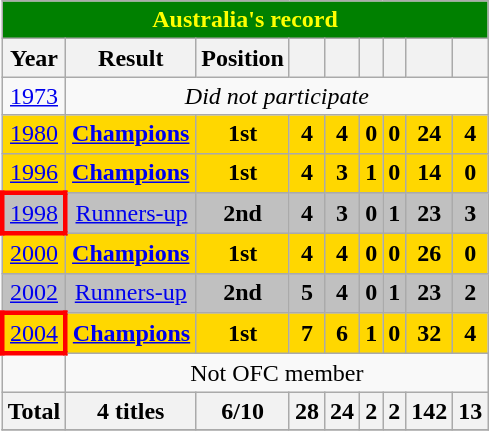<table class="wikitable" style="text-align: center;">
<tr>
<th style="color:yellow; background:green;" colspan="9">Australia's <a href='#'></a> record</th>
</tr>
<tr>
<th>Year</th>
<th>Result</th>
<th>Position</th>
<th></th>
<th></th>
<th></th>
<th></th>
<th></th>
<th></th>
</tr>
<tr>
<td> <a href='#'>1973</a></td>
<td colspan="8"><em>Did not participate</em></td>
</tr>
<tr style="background:Gold;">
<td> <a href='#'>1980</a></td>
<td><strong><a href='#'>Champions</a></strong></td>
<td><strong>1st</strong></td>
<td><strong>4</strong></td>
<td><strong>4</strong></td>
<td><strong>0</strong></td>
<td><strong>0</strong></td>
<td><strong>24</strong></td>
<td><strong>4</strong></td>
</tr>
<tr style="background:Gold;">
<td><a href='#'>1996</a></td>
<td><strong><a href='#'>Champions</a></strong></td>
<td><strong>1st</strong></td>
<td><strong>4</strong></td>
<td><strong>3</strong></td>
<td><strong>1</strong></td>
<td><strong>0</strong></td>
<td><strong>14</strong></td>
<td><strong>0</strong></td>
</tr>
<tr style="background:Silver;">
<td style="border: 3px solid red"> <a href='#'>1998</a></td>
<td><a href='#'>Runners-up</a></td>
<td><strong>2nd</strong></td>
<td><strong>4</strong></td>
<td><strong>3</strong></td>
<td><strong>0</strong></td>
<td><strong>1</strong></td>
<td><strong>23</strong></td>
<td><strong>3</strong></td>
</tr>
<tr style="background:Gold;">
<td> <a href='#'>2000</a></td>
<td><strong><a href='#'>Champions</a></strong></td>
<td><strong>1st</strong></td>
<td><strong>4</strong></td>
<td><strong>4</strong></td>
<td><strong>0</strong></td>
<td><strong>0</strong></td>
<td><strong>26</strong></td>
<td><strong>0</strong></td>
</tr>
<tr style="background:Silver;">
<td> <a href='#'>2002</a></td>
<td><a href='#'>Runners-up</a></td>
<td><strong>2nd</strong></td>
<td><strong>5</strong></td>
<td><strong>4</strong></td>
<td><strong>0</strong></td>
<td><strong>1</strong></td>
<td><strong>23</strong></td>
<td><strong>2</strong></td>
</tr>
<tr style="background:Gold;">
<td style="border: 3px solid red"> <a href='#'>2004</a></td>
<td><strong><a href='#'>Champions</a></strong></td>
<td><strong>1st</strong></td>
<td><strong>7</strong></td>
<td><strong>6</strong></td>
<td><strong>1</strong></td>
<td><strong>0</strong></td>
<td><strong>32</strong></td>
<td><strong>4</strong></td>
</tr>
<tr>
<td></td>
<td colspan="8">Not OFC member</td>
</tr>
<tr>
<th>Total</th>
<th>4 titles</th>
<th>6/10</th>
<th>28</th>
<th>24</th>
<th>2</th>
<th>2</th>
<th>142</th>
<th>13</th>
</tr>
<tr>
</tr>
</table>
